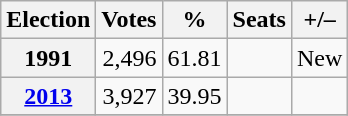<table class="wikitable" style="text-align:right">
<tr>
<th>Election</th>
<th>Votes</th>
<th>%</th>
<th>Seats</th>
<th>+/–</th>
</tr>
<tr>
<th>1991</th>
<td>2,496</td>
<td>61.81</td>
<td></td>
<td>New</td>
</tr>
<tr>
<th><a href='#'>2013</a></th>
<td>3,927</td>
<td>39.95</td>
<td></td>
<td></td>
</tr>
<tr>
</tr>
</table>
